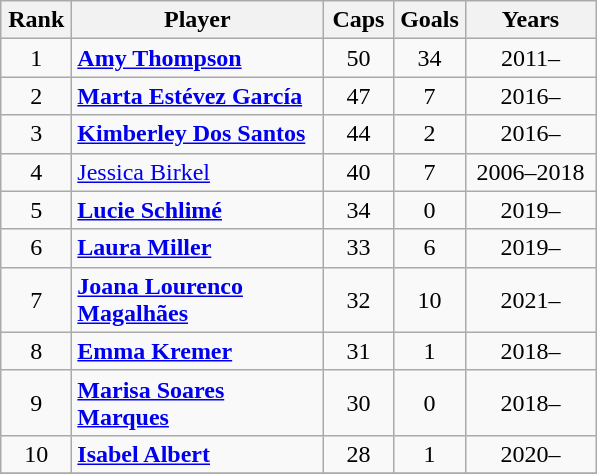<table class="wikitable sortable" style="text-align: center;">
<tr>
<th width=40>Rank</th>
<th width=160>Player</th>
<th width=40>Caps</th>
<th width=40>Goals</th>
<th width=80>Years</th>
</tr>
<tr>
<td>1</td>
<td align=left><strong><a href='#'>Amy Thompson</a></strong></td>
<td>50</td>
<td>34</td>
<td>2011–</td>
</tr>
<tr>
<td>2</td>
<td align=left><strong><a href='#'>Marta Estévez García</a></strong></td>
<td>47</td>
<td>7</td>
<td>2016–</td>
</tr>
<tr>
<td>3</td>
<td align=left><strong><a href='#'>Kimberley Dos Santos</a></strong></td>
<td>44</td>
<td>2</td>
<td>2016–</td>
</tr>
<tr>
<td>4</td>
<td align=left><a href='#'>Jessica Birkel</a></td>
<td>40</td>
<td>7</td>
<td>2006–2018</td>
</tr>
<tr>
<td>5</td>
<td align=left><strong><a href='#'>Lucie Schlimé</a></strong></td>
<td>34</td>
<td>0</td>
<td>2019–</td>
</tr>
<tr>
<td>6</td>
<td align=left><strong><a href='#'>Laura Miller</a></strong></td>
<td>33</td>
<td>6</td>
<td>2019–</td>
</tr>
<tr>
<td>7</td>
<td align=left><strong><a href='#'>Joana Lourenco Magalhães</a></strong></td>
<td>32</td>
<td>10</td>
<td>2021–</td>
</tr>
<tr>
<td>8</td>
<td align=left><strong><a href='#'>Emma Kremer</a></strong></td>
<td>31</td>
<td>1</td>
<td>2018–</td>
</tr>
<tr>
<td>9</td>
<td align=left><strong><a href='#'>Marisa Soares Marques</a></strong></td>
<td>30</td>
<td>0</td>
<td>2018–</td>
</tr>
<tr>
<td>10</td>
<td align=left><strong><a href='#'>Isabel Albert</a></strong></td>
<td>28</td>
<td>1</td>
<td>2020–</td>
</tr>
<tr>
</tr>
</table>
